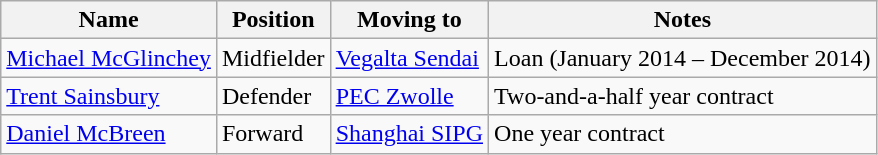<table class="wikitable">
<tr>
<th>Name</th>
<th>Position</th>
<th>Moving to</th>
<th>Notes</th>
</tr>
<tr>
<td> <a href='#'>Michael McGlinchey</a></td>
<td>Midfielder</td>
<td> <a href='#'>Vegalta Sendai</a></td>
<td>Loan (January 2014 – December 2014)</td>
</tr>
<tr>
<td> <a href='#'>Trent Sainsbury</a></td>
<td>Defender</td>
<td> <a href='#'>PEC Zwolle</a></td>
<td>Two-and-a-half year contract</td>
</tr>
<tr>
<td> <a href='#'>Daniel McBreen</a></td>
<td>Forward</td>
<td> <a href='#'>Shanghai SIPG</a></td>
<td>One year contract</td>
</tr>
</table>
